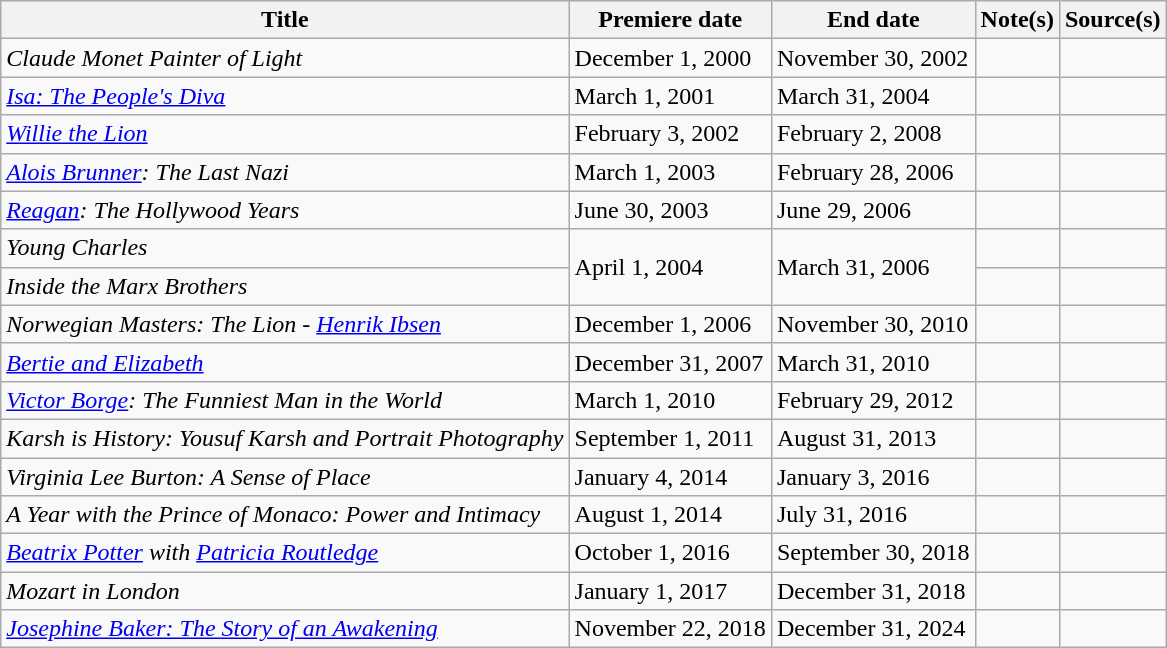<table class="wikitable sortable">
<tr>
<th>Title</th>
<th>Premiere date</th>
<th>End date</th>
<th>Note(s)</th>
<th>Source(s)</th>
</tr>
<tr>
<td><em>Claude Monet Painter of Light</em></td>
<td>December 1, 2000</td>
<td>November 30, 2002</td>
<td></td>
<td></td>
</tr>
<tr>
<td><em><a href='#'>Isa: The People's Diva</a></em></td>
<td>March 1, 2001</td>
<td>March 31, 2004</td>
<td></td>
<td></td>
</tr>
<tr>
<td><em><a href='#'>Willie the Lion</a></em></td>
<td>February 3, 2002</td>
<td>February 2, 2008</td>
<td></td>
<td></td>
</tr>
<tr>
<td><em><a href='#'>Alois Brunner</a>: The Last Nazi</em></td>
<td>March 1, 2003</td>
<td>February 28, 2006</td>
<td></td>
<td></td>
</tr>
<tr>
<td><em><a href='#'>Reagan</a>: The Hollywood Years</em></td>
<td>June 30, 2003</td>
<td>June 29, 2006</td>
<td></td>
<td></td>
</tr>
<tr>
<td><em>Young Charles</em></td>
<td rowspan="2">April 1, 2004</td>
<td rowspan="2">March 31, 2006</td>
<td></td>
<td></td>
</tr>
<tr>
<td><em>Inside the Marx Brothers</em></td>
<td></td>
<td></td>
</tr>
<tr>
<td><em>Norwegian Masters: The Lion - <a href='#'>Henrik Ibsen</a></em></td>
<td>December 1, 2006</td>
<td>November 30, 2010</td>
<td></td>
<td></td>
</tr>
<tr>
<td><em><a href='#'>Bertie and Elizabeth</a></em></td>
<td>December 31, 2007</td>
<td>March 31, 2010</td>
<td></td>
<td></td>
</tr>
<tr>
<td><em><a href='#'>Victor Borge</a>: The Funniest Man in the World</em></td>
<td>March 1, 2010</td>
<td>February 29, 2012</td>
<td></td>
<td></td>
</tr>
<tr>
<td><em>Karsh is History: Yousuf Karsh and Portrait Photography</em></td>
<td>September 1, 2011</td>
<td>August 31, 2013</td>
<td></td>
<td></td>
</tr>
<tr>
<td><em>Virginia Lee Burton: A Sense of Place</em></td>
<td>January 4, 2014</td>
<td>January 3, 2016</td>
<td></td>
<td></td>
</tr>
<tr>
<td><em>A Year with the Prince of Monaco: Power and Intimacy</em></td>
<td>August 1, 2014</td>
<td>July 31, 2016</td>
<td></td>
<td></td>
</tr>
<tr>
<td><em><a href='#'>Beatrix Potter</a> with <a href='#'>Patricia Routledge</a></em></td>
<td>October 1, 2016</td>
<td>September 30, 2018</td>
<td></td>
<td></td>
</tr>
<tr>
<td><em>Mozart in London</em></td>
<td>January 1, 2017</td>
<td>December 31, 2018</td>
<td></td>
<td></td>
</tr>
<tr>
<td><em><a href='#'>Josephine Baker: The Story of an Awakening</a></em></td>
<td>November 22, 2018</td>
<td>December 31, 2024</td>
<td></td>
<td></td>
</tr>
</table>
